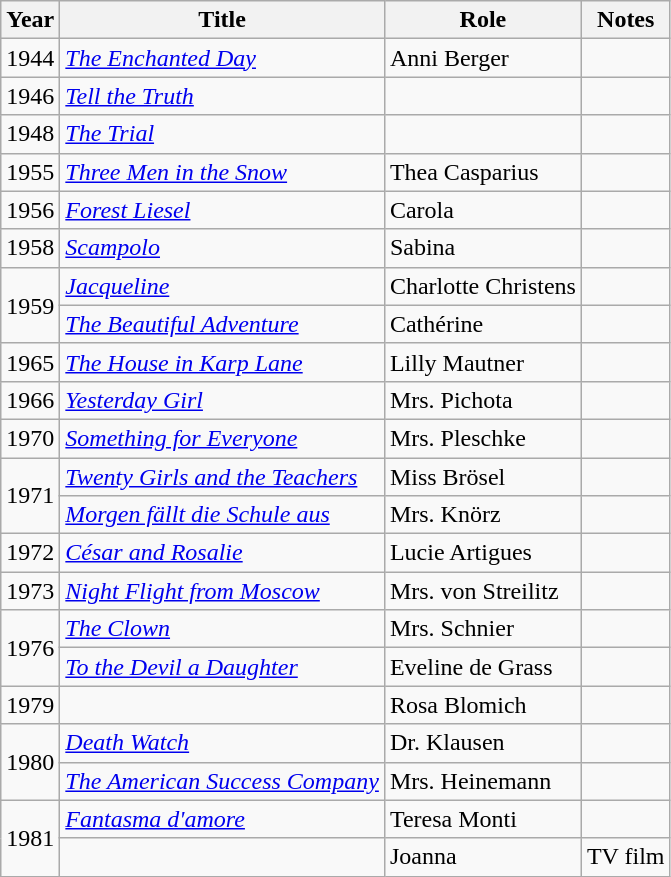<table class="wikitable sortable">
<tr>
<th>Year</th>
<th>Title</th>
<th>Role</th>
<th class="unsortable">Notes</th>
</tr>
<tr>
<td>1944</td>
<td><em><a href='#'>The Enchanted Day</a></em></td>
<td>Anni Berger</td>
<td></td>
</tr>
<tr>
<td>1946</td>
<td><em><a href='#'>Tell the Truth</a></em></td>
<td></td>
<td></td>
</tr>
<tr>
<td>1948</td>
<td><em><a href='#'>The Trial</a></em></td>
<td></td>
<td></td>
</tr>
<tr>
<td>1955</td>
<td><em><a href='#'>Three Men in the Snow</a></em></td>
<td>Thea Casparius</td>
<td></td>
</tr>
<tr>
<td>1956</td>
<td><em><a href='#'>Forest Liesel</a></em></td>
<td>Carola</td>
<td></td>
</tr>
<tr>
<td>1958</td>
<td><em><a href='#'>Scampolo</a></em></td>
<td>Sabina</td>
<td></td>
</tr>
<tr>
<td rowspan=2>1959</td>
<td><em><a href='#'>Jacqueline</a></em></td>
<td>Charlotte Christens</td>
<td></td>
</tr>
<tr>
<td><em><a href='#'>The Beautiful Adventure</a></em></td>
<td>Cathérine</td>
<td></td>
</tr>
<tr>
<td>1965</td>
<td><em><a href='#'>The House in Karp Lane</a></em></td>
<td>Lilly Mautner</td>
<td></td>
</tr>
<tr>
<td>1966</td>
<td><em><a href='#'>Yesterday Girl</a></em></td>
<td>Mrs. Pichota</td>
<td></td>
</tr>
<tr>
<td>1970</td>
<td><em><a href='#'>Something for Everyone</a></em></td>
<td>Mrs. Pleschke</td>
<td></td>
</tr>
<tr>
<td rowspan=2>1971</td>
<td><em><a href='#'>Twenty Girls and the Teachers</a></em></td>
<td>Miss Brösel</td>
<td></td>
</tr>
<tr>
<td><em><a href='#'>Morgen fällt die Schule aus</a></em></td>
<td>Mrs. Knörz</td>
<td></td>
</tr>
<tr>
<td>1972</td>
<td><em><a href='#'>César and Rosalie</a></em></td>
<td>Lucie Artigues</td>
<td></td>
</tr>
<tr>
<td>1973</td>
<td><em><a href='#'>Night Flight from Moscow</a></em></td>
<td>Mrs. von Streilitz</td>
<td></td>
</tr>
<tr>
<td rowspan=2>1976</td>
<td><em><a href='#'>The Clown</a></em></td>
<td>Mrs. Schnier</td>
<td></td>
</tr>
<tr>
<td><em><a href='#'>To the Devil a Daughter</a></em></td>
<td>Eveline de Grass</td>
<td></td>
</tr>
<tr>
<td>1979</td>
<td><em></em></td>
<td>Rosa Blomich</td>
<td></td>
</tr>
<tr>
<td rowspan=2>1980</td>
<td><em><a href='#'>Death Watch</a></em></td>
<td>Dr. Klausen</td>
<td></td>
</tr>
<tr>
<td><em><a href='#'>The American Success Company</a></em></td>
<td>Mrs. Heinemann</td>
<td></td>
</tr>
<tr>
<td rowspan=2>1981</td>
<td><em><a href='#'>Fantasma d'amore</a></em></td>
<td>Teresa Monti</td>
<td></td>
</tr>
<tr>
<td><em></em></td>
<td>Joanna</td>
<td>TV film</td>
</tr>
</table>
